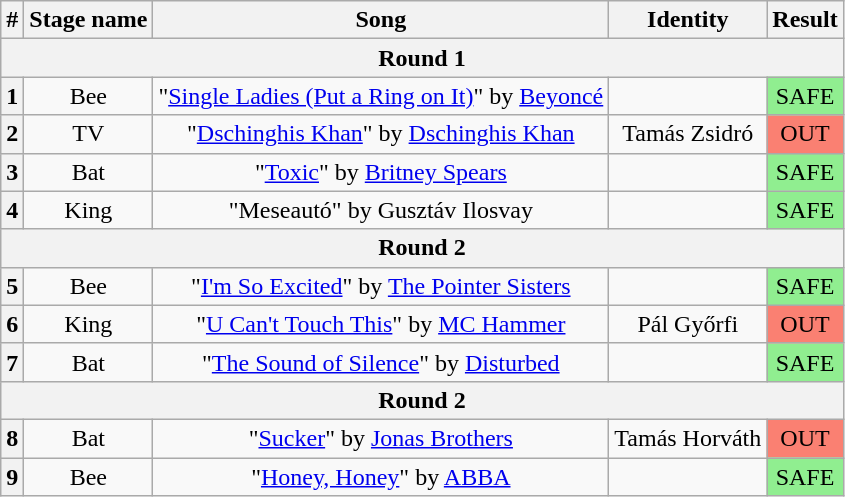<table class="wikitable plainrowheaders" style="text-align: center;">
<tr>
<th>#</th>
<th>Stage name</th>
<th>Song</th>
<th>Identity</th>
<th>Result</th>
</tr>
<tr>
<th colspan="5">Round 1</th>
</tr>
<tr>
<th>1</th>
<td>Bee</td>
<td>"<a href='#'>Single Ladies (Put a Ring on It)</a>" by <a href='#'>Beyoncé</a></td>
<td></td>
<td bgcolor=lightgreen>SAFE</td>
</tr>
<tr>
<th>2</th>
<td>TV</td>
<td>"<a href='#'>Dschinghis Khan</a>" by <a href='#'>Dschinghis Khan</a></td>
<td>Tamás Zsidró</td>
<td bgcolor=salmon>OUT</td>
</tr>
<tr>
<th>3</th>
<td>Bat</td>
<td>"<a href='#'>Toxic</a>" by <a href='#'>Britney Spears</a></td>
<td></td>
<td bgcolor=lightgreen>SAFE</td>
</tr>
<tr>
<th>4</th>
<td>King</td>
<td>"Meseautó" by Gusztáv Ilosvay</td>
<td></td>
<td bgcolor=lightgreen>SAFE</td>
</tr>
<tr>
<th colspan="5">Round 2</th>
</tr>
<tr>
<th>5</th>
<td>Bee</td>
<td>"<a href='#'>I'm So Excited</a>" by <a href='#'>The Pointer Sisters</a></td>
<td></td>
<td bgcolor=lightgreen>SAFE</td>
</tr>
<tr>
<th>6</th>
<td>King</td>
<td>"<a href='#'>U Can't Touch This</a>" by <a href='#'>MC Hammer</a></td>
<td>Pál Győrfi</td>
<td bgcolor=salmon>OUT</td>
</tr>
<tr>
<th>7</th>
<td>Bat</td>
<td>"<a href='#'>The Sound of Silence</a>" by <a href='#'>Disturbed</a></td>
<td></td>
<td bgcolor=lightgreen>SAFE</td>
</tr>
<tr>
<th colspan="5">Round 2</th>
</tr>
<tr>
<th>8</th>
<td>Bat</td>
<td>"<a href='#'>Sucker</a>" by <a href='#'>Jonas Brothers</a></td>
<td>Tamás Horváth</td>
<td bgcolor=salmon>OUT</td>
</tr>
<tr>
<th>9</th>
<td>Bee</td>
<td>"<a href='#'>Honey, Honey</a>" by <a href='#'>ABBA</a></td>
<td></td>
<td bgcolor=lightgreen>SAFE</td>
</tr>
</table>
